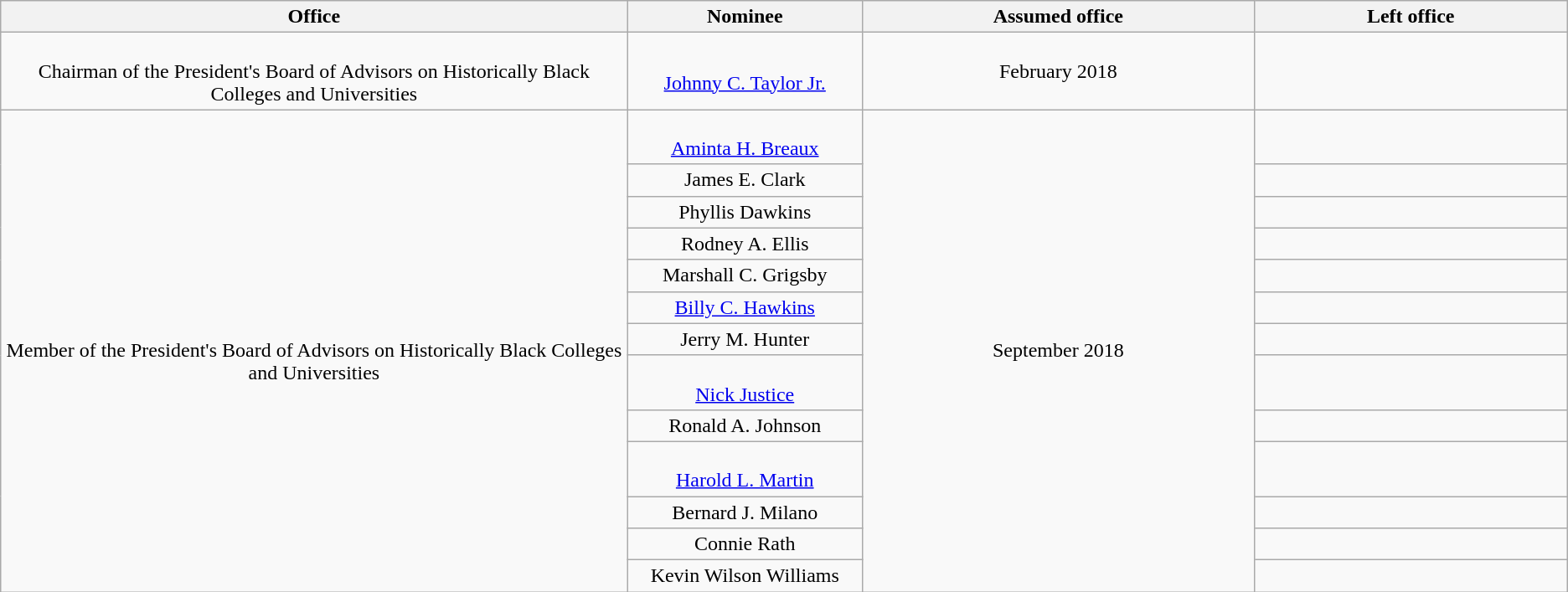<table class="wikitable sortable" style="text-align:center">
<tr>
<th style="width:40%;">Office</th>
<th style="width:15%;">Nominee</th>
<th style="width:25%;" data-sort- type="date">Assumed office</th>
<th style="width:20%;" data-sort- type="date">Left office</th>
</tr>
<tr>
<td><br>Chairman of the President's Board of Advisors on Historically Black Colleges and Universities</td>
<td><br><a href='#'>Johnny C. Taylor Jr.</a></td>
<td>February 2018</td>
<td></td>
</tr>
<tr>
<td rowspan="13"><br>Member of the President's Board of Advisors on Historically Black Colleges and Universities</td>
<td><br><a href='#'>Aminta H. Breaux</a></td>
<td rowspan="13">September 2018</td>
<td></td>
</tr>
<tr>
<td>James E. Clark</td>
<td></td>
</tr>
<tr>
<td>Phyllis Dawkins</td>
<td></td>
</tr>
<tr>
<td>Rodney A. Ellis</td>
<td></td>
</tr>
<tr>
<td>Marshall C. Grigsby</td>
<td></td>
</tr>
<tr>
<td><a href='#'>Billy C. Hawkins</a></td>
<td></td>
</tr>
<tr>
<td>Jerry M. Hunter</td>
<td></td>
</tr>
<tr>
<td><br><a href='#'>Nick Justice</a></td>
<td></td>
</tr>
<tr>
<td>Ronald A. Johnson</td>
<td></td>
</tr>
<tr>
<td><br><a href='#'>Harold L. Martin</a></td>
<td></td>
</tr>
<tr>
<td>Bernard J. Milano</td>
<td></td>
</tr>
<tr>
<td>Connie Rath</td>
<td></td>
</tr>
<tr>
<td>Kevin Wilson Williams</td>
<td></td>
</tr>
</table>
